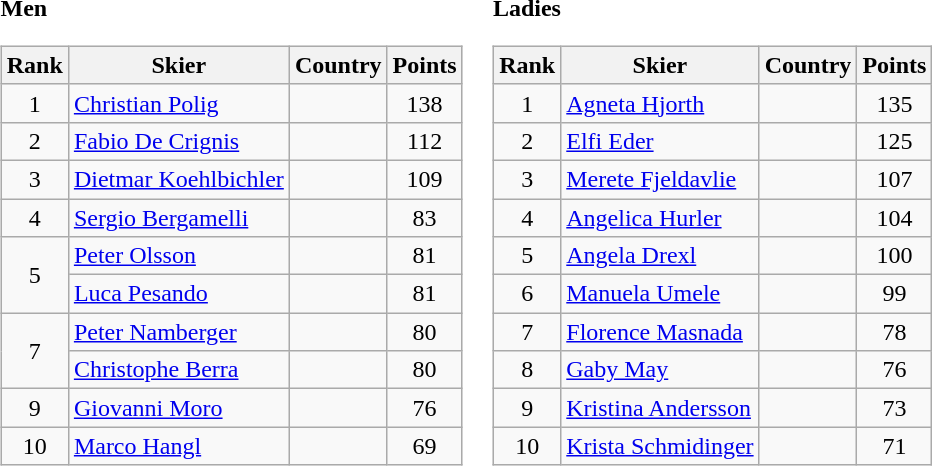<table>
<tr>
<td><br><strong>Men</strong><table class="wikitable">
<tr class="backgroundcolor5">
<th>Rank</th>
<th>Skier</th>
<th>Country</th>
<th>Points</th>
</tr>
<tr>
<td align="center">1</td>
<td><a href='#'>Christian Polig</a></td>
<td></td>
<td align="center">138</td>
</tr>
<tr>
<td align="center">2</td>
<td><a href='#'>Fabio De Crignis</a></td>
<td></td>
<td align="center">112</td>
</tr>
<tr>
<td align="center">3</td>
<td><a href='#'>Dietmar Koehlbichler</a></td>
<td></td>
<td align="center">109</td>
</tr>
<tr>
<td align="center">4</td>
<td><a href='#'>Sergio Bergamelli</a></td>
<td></td>
<td align="center">83</td>
</tr>
<tr>
<td rowspan="2" align="center">5</td>
<td><a href='#'>Peter Olsson</a></td>
<td></td>
<td align="center">81</td>
</tr>
<tr>
<td><a href='#'>Luca Pesando</a></td>
<td></td>
<td align="center">81</td>
</tr>
<tr>
<td rowspan="2" align="center">7</td>
<td><a href='#'>Peter Namberger</a></td>
<td></td>
<td align="center">80</td>
</tr>
<tr>
<td><a href='#'>Christophe Berra</a></td>
<td></td>
<td align="center">80</td>
</tr>
<tr>
<td align="center">9</td>
<td><a href='#'>Giovanni Moro</a></td>
<td></td>
<td align="center">76</td>
</tr>
<tr>
<td align="center">10</td>
<td><a href='#'>Marco Hangl</a></td>
<td></td>
<td align="center">69</td>
</tr>
</table>
</td>
<td><br><strong>Ladies</strong><table class="wikitable">
<tr class="backgroundcolor5">
<th>Rank</th>
<th>Skier</th>
<th>Country</th>
<th>Points</th>
</tr>
<tr>
<td align="center">1</td>
<td><a href='#'>Agneta Hjorth</a></td>
<td></td>
<td align="center">135</td>
</tr>
<tr>
<td align="center">2</td>
<td><a href='#'>Elfi Eder</a></td>
<td></td>
<td align="center">125</td>
</tr>
<tr>
<td align="center">3</td>
<td><a href='#'>Merete Fjeldavlie</a></td>
<td></td>
<td align="center">107</td>
</tr>
<tr>
<td align="center">4</td>
<td><a href='#'>Angelica Hurler</a></td>
<td></td>
<td align="center">104</td>
</tr>
<tr>
<td align="center">5</td>
<td><a href='#'>Angela Drexl</a></td>
<td></td>
<td align="center">100</td>
</tr>
<tr>
<td align="center">6</td>
<td><a href='#'>Manuela Umele</a></td>
<td></td>
<td align="center">99</td>
</tr>
<tr>
<td align="center">7</td>
<td><a href='#'>Florence Masnada</a></td>
<td></td>
<td align="center">78</td>
</tr>
<tr>
<td align="center">8</td>
<td><a href='#'>Gaby May</a></td>
<td></td>
<td align="center">76</td>
</tr>
<tr>
<td align="center">9</td>
<td><a href='#'>Kristina Andersson</a></td>
<td></td>
<td align="center">73</td>
</tr>
<tr>
<td align="center">10</td>
<td><a href='#'>Krista Schmidinger</a></td>
<td></td>
<td align="center">71</td>
</tr>
</table>
</td>
</tr>
</table>
